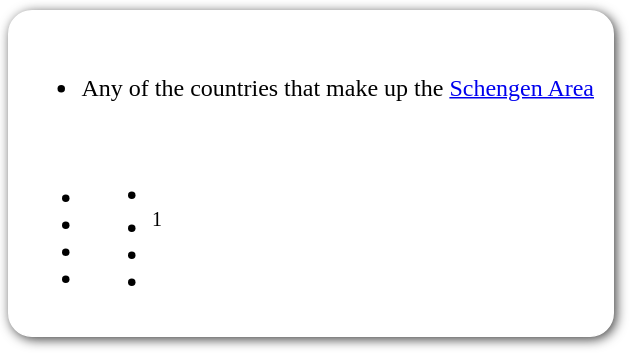<table style=" border-radius:1em; box-shadow: 0.1em 0.1em 0.5em rgba(0,0,0,0.75); background-color: white; border: 1px solid white; margin:10px 0px; padding: 5px;">
<tr style="vertical-align:top;">
<td><br><ul><li> Any of the countries that make up the <a href='#'>Schengen Area</a></li></ul><table>
<tr>
<td><br><ul><li></li><li></li><li></li><li></li></ul></td>
<td valign="top"><br><ul><li></li><li><sup>1</sup></li><li></li><li></li></ul></td>
<td></td>
</tr>
</table>
</td>
<td></td>
</tr>
</table>
